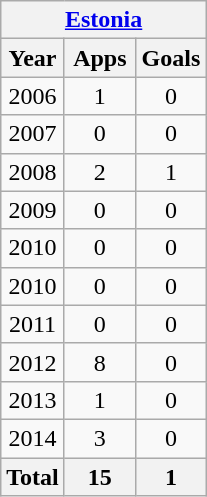<table class="wikitable" style="text-align:center">
<tr>
<th colspan=3><a href='#'>Estonia</a></th>
</tr>
<tr>
<th>Year</th>
<th width="40">Apps</th>
<th width="40">Goals</th>
</tr>
<tr>
<td>2006</td>
<td>1</td>
<td>0</td>
</tr>
<tr>
<td>2007</td>
<td>0</td>
<td>0</td>
</tr>
<tr>
<td>2008</td>
<td>2</td>
<td>1</td>
</tr>
<tr>
<td>2009</td>
<td>0</td>
<td>0</td>
</tr>
<tr>
<td>2010</td>
<td>0</td>
<td>0</td>
</tr>
<tr>
<td>2010</td>
<td>0</td>
<td>0</td>
</tr>
<tr>
<td>2011</td>
<td>0</td>
<td>0</td>
</tr>
<tr>
<td>2012</td>
<td>8</td>
<td>0</td>
</tr>
<tr>
<td>2013</td>
<td>1</td>
<td>0</td>
</tr>
<tr>
<td>2014</td>
<td>3</td>
<td>0</td>
</tr>
<tr>
<th>Total</th>
<th>15</th>
<th>1</th>
</tr>
</table>
